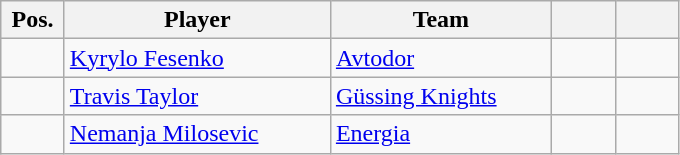<table class="wikitable">
<tr>
<th width=35>Pos.</th>
<th width=170>Player</th>
<th width=140>Team</th>
<th width=35></th>
<th width=35></th>
</tr>
<tr>
<td></td>
<td> <a href='#'>Kyrylo Fesenko</a></td>
<td> <a href='#'>Avtodor</a></td>
<td></td>
<td></td>
</tr>
<tr>
<td></td>
<td> <a href='#'>Travis Taylor</a></td>
<td> <a href='#'>Güssing Knights</a></td>
<td></td>
<td></td>
</tr>
<tr>
<td></td>
<td> <a href='#'>Nemanja Milosevic</a></td>
<td> <a href='#'>Energia</a></td>
<td></td>
<td></td>
</tr>
</table>
